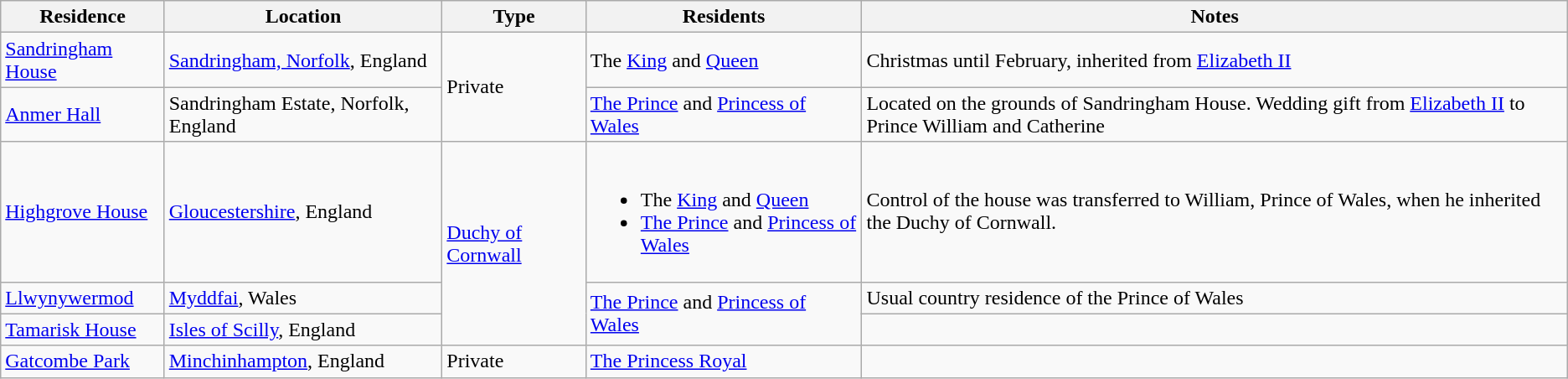<table class="wikitable">
<tr>
<th>Residence</th>
<th>Location</th>
<th>Type</th>
<th>Residents</th>
<th>Notes</th>
</tr>
<tr>
<td><a href='#'>Sandringham House</a></td>
<td><a href='#'>Sandringham, Norfolk</a>, England</td>
<td rowspan="2">Private</td>
<td>The <a href='#'>King</a> and <a href='#'>Queen</a></td>
<td>Christmas until February, inherited from <a href='#'>Elizabeth II</a></td>
</tr>
<tr>
<td><a href='#'>Anmer Hall</a></td>
<td>Sandringham Estate, Norfolk, England</td>
<td><a href='#'>The Prince</a> and <a href='#'>Princess of Wales</a></td>
<td>Located on the grounds of Sandringham House. Wedding gift from <a href='#'>Elizabeth II</a> to Prince William and Catherine</td>
</tr>
<tr>
<td><a href='#'>Highgrove House</a></td>
<td><a href='#'>Gloucestershire</a>, England</td>
<td rowspan="3"><a href='#'>Duchy of Cornwall</a></td>
<td><br><ul><li>The <a href='#'>King</a> and <a href='#'>Queen</a></li><li><a href='#'>The Prince</a> and <a href='#'>Princess of Wales</a></li></ul></td>
<td>Control of the house was transferred to William, Prince of Wales, when he inherited the Duchy of Cornwall.</td>
</tr>
<tr>
<td><a href='#'>Llwynywermod</a></td>
<td><a href='#'>Myddfai</a>, Wales</td>
<td rowspan="2"><a href='#'>The Prince</a> and <a href='#'>Princess of Wales</a></td>
<td>Usual country residence of the Prince of Wales</td>
</tr>
<tr>
<td><a href='#'>Tamarisk House</a></td>
<td><a href='#'>Isles of Scilly</a>, England</td>
<td></td>
</tr>
<tr>
<td><a href='#'>Gatcombe Park</a></td>
<td><a href='#'>Minchinhampton</a>, England</td>
<td>Private</td>
<td><a href='#'>The Princess Royal</a></td>
<td></td>
</tr>
</table>
